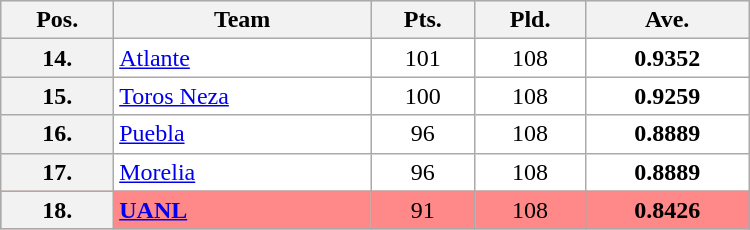<table class="wikitable"style="border: 1px solid #ffffff; background-color: #f0f0f0" cellspacing="1" cellpadding="1" width="500">
<tr bgcolor="#EFEFEF">
<th align="center">Pos.</th>
<th align="center">Team</th>
<th align="center">Pts.</th>
<th align="center">Pld.</th>
<th align="center">Ave.</th>
</tr>
<tr align="left" valign="top" bgcolor="ffffff">
<th align="center">14.</th>
<td><a href='#'>Atlante</a></td>
<td align="center">101</td>
<td align="center">108</td>
<td align="center"><strong>0.9352</strong></td>
</tr>
<tr align="left" valign="top" bgcolor="ffffff">
<th align="center">15.</th>
<td><a href='#'>Toros Neza</a></td>
<td align="center">100</td>
<td align="center">108</td>
<td align="center"><strong>0.9259</strong></td>
</tr>
<tr align="left" valign="top" bgcolor="ffffff">
<th align="center">16.</th>
<td><a href='#'>Puebla</a></td>
<td align="center">96</td>
<td align="center">108</td>
<td align="center"><strong>0.8889</strong></td>
</tr>
<tr align="left" valign="top" bgcolor="ffffff">
<th align="center">17.</th>
<td><a href='#'>Morelia</a></td>
<td align="center">96</td>
<td align="center">108</td>
<td align="center"><strong>0.8889</strong></td>
</tr>
<tr align="left" valign="top" bgcolor="ff8888">
<th align="center">18.</th>
<td><strong><a href='#'>UANL</a></strong></td>
<td align="center">91</td>
<td align="center">108</td>
<td align="center"><strong>0.8426</strong></td>
</tr>
</table>
